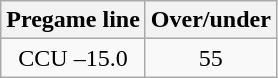<table class="wikitable">
<tr align="center">
<th style=>Pregame line</th>
<th style=>Over/under</th>
</tr>
<tr align="center">
<td>CCU –15.0</td>
<td>55</td>
</tr>
</table>
